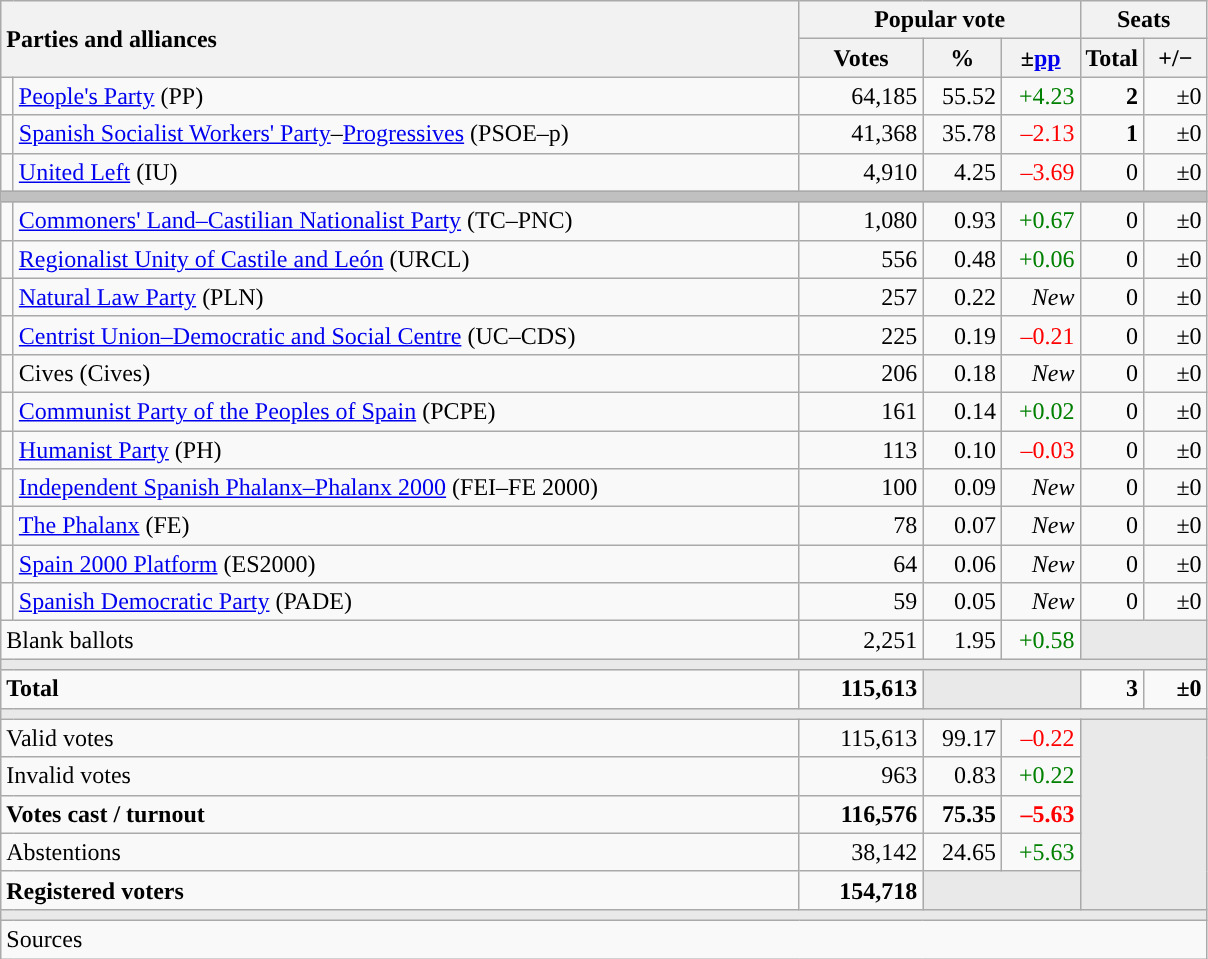<table class="wikitable" style="text-align:right;">
<tr>
<th style="text-align:left;" rowspan="2" colspan="2" width="525">Parties and alliances</th>
<th colspan="3">Popular vote</th>
<th colspan="2">Seats</th>
</tr>
<tr>
<th width="75">Votes</th>
<th width="45">%</th>
<th width="45">±<a href='#'>pp</a></th>
<th width="35">Total</th>
<th width="35">+/−</th>
</tr>
<tr>
<td width="1" style="color:inherit;background:"></td>
<td align="left"><a href='#'>People's Party</a> (PP)</td>
<td>64,185</td>
<td>55.52</td>
<td style="color:green;">+4.23</td>
<td><strong>2</strong></td>
<td>±0</td>
</tr>
<tr>
<td style="color:inherit;background:"></td>
<td align="left"><a href='#'>Spanish Socialist Workers' Party</a>–<a href='#'>Progressives</a> (PSOE–p)</td>
<td>41,368</td>
<td>35.78</td>
<td style="color:red;">–2.13</td>
<td><strong>1</strong></td>
<td>±0</td>
</tr>
<tr>
<td style="color:inherit;background:"></td>
<td align="left"><a href='#'>United Left</a> (IU)</td>
<td>4,910</td>
<td>4.25</td>
<td style="color:red;">–3.69</td>
<td>0</td>
<td>±0</td>
</tr>
<tr>
<td colspan="7" bgcolor="#C0C0C0"></td>
</tr>
<tr>
<td style="color:inherit;background:"></td>
<td align="left"><a href='#'>Commoners' Land–Castilian Nationalist Party</a> (TC–PNC)</td>
<td>1,080</td>
<td>0.93</td>
<td style="color:green;">+0.67</td>
<td>0</td>
<td>±0</td>
</tr>
<tr>
<td style="color:inherit;background:"></td>
<td align="left"><a href='#'>Regionalist Unity of Castile and León</a> (URCL)</td>
<td>556</td>
<td>0.48</td>
<td style="color:green;">+0.06</td>
<td>0</td>
<td>±0</td>
</tr>
<tr>
<td style="color:inherit;background:"></td>
<td align="left"><a href='#'>Natural Law Party</a> (PLN)</td>
<td>257</td>
<td>0.22</td>
<td><em>New</em></td>
<td>0</td>
<td>±0</td>
</tr>
<tr>
<td style="color:inherit;background:"></td>
<td align="left"><a href='#'>Centrist Union–Democratic and Social Centre</a> (UC–CDS)</td>
<td>225</td>
<td>0.19</td>
<td style="color:red;">–0.21</td>
<td>0</td>
<td>±0</td>
</tr>
<tr>
<td style="color:inherit;background:"></td>
<td align="left">Cives (Cives)</td>
<td>206</td>
<td>0.18</td>
<td><em>New</em></td>
<td>0</td>
<td>±0</td>
</tr>
<tr>
<td style="color:inherit;background:"></td>
<td align="left"><a href='#'>Communist Party of the Peoples of Spain</a> (PCPE)</td>
<td>161</td>
<td>0.14</td>
<td style="color:green;">+0.02</td>
<td>0</td>
<td>±0</td>
</tr>
<tr>
<td style="color:inherit;background:"></td>
<td align="left"><a href='#'>Humanist Party</a> (PH)</td>
<td>113</td>
<td>0.10</td>
<td style="color:red;">–0.03</td>
<td>0</td>
<td>±0</td>
</tr>
<tr>
<td style="color:inherit;background:"></td>
<td align="left"><a href='#'>Independent Spanish Phalanx–Phalanx 2000</a> (FEI–FE 2000)</td>
<td>100</td>
<td>0.09</td>
<td><em>New</em></td>
<td>0</td>
<td>±0</td>
</tr>
<tr>
<td style="color:inherit;background:"></td>
<td align="left"><a href='#'>The Phalanx</a> (FE)</td>
<td>78</td>
<td>0.07</td>
<td><em>New</em></td>
<td>0</td>
<td>±0</td>
</tr>
<tr>
<td style="color:inherit;background:"></td>
<td align="left"><a href='#'>Spain 2000 Platform</a> (ES2000)</td>
<td>64</td>
<td>0.06</td>
<td><em>New</em></td>
<td>0</td>
<td>±0</td>
</tr>
<tr>
<td style="color:inherit;background:"></td>
<td align="left"><a href='#'>Spanish Democratic Party</a> (PADE)</td>
<td>59</td>
<td>0.05</td>
<td><em>New</em></td>
<td>0</td>
<td>±0</td>
</tr>
<tr>
<td align="left" colspan="2">Blank ballots</td>
<td>2,251</td>
<td>1.95</td>
<td style="color:green;">+0.58</td>
<td bgcolor="#E9E9E9" colspan="2"></td>
</tr>
<tr>
<td colspan="7" bgcolor="#E9E9E9"></td>
</tr>
<tr style="font-weight:bold;">
<td align="left" colspan="2">Total</td>
<td>115,613</td>
<td bgcolor="#E9E9E9" colspan="2"></td>
<td>3</td>
<td>±0</td>
</tr>
<tr>
<td colspan="7" bgcolor="#E9E9E9"></td>
</tr>
<tr>
<td align="left" colspan="2">Valid votes</td>
<td>115,613</td>
<td>99.17</td>
<td style="color:red;">–0.22</td>
<td bgcolor="#E9E9E9" colspan="2" rowspan="5"></td>
</tr>
<tr>
<td align="left" colspan="2">Invalid votes</td>
<td>963</td>
<td>0.83</td>
<td style="color:green;">+0.22</td>
</tr>
<tr style="font-weight:bold;">
<td align="left" colspan="2">Votes cast / turnout</td>
<td>116,576</td>
<td>75.35</td>
<td style="color:red;">–5.63</td>
</tr>
<tr>
<td align="left" colspan="2">Abstentions</td>
<td>38,142</td>
<td>24.65</td>
<td style="color:green;">+5.63</td>
</tr>
<tr style="font-weight:bold;">
<td align="left" colspan="2">Registered voters</td>
<td>154,718</td>
<td bgcolor="#E9E9E9" colspan="2"></td>
</tr>
<tr>
<td colspan="7" bgcolor="#E9E9E9"></td>
</tr>
<tr>
<td align="left" colspan="7">Sources</td>
</tr>
</table>
